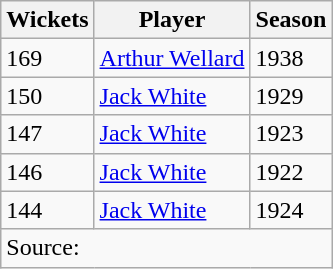<table class="wikitable">
<tr>
<th>Wickets</th>
<th>Player</th>
<th>Season</th>
</tr>
<tr>
<td>169</td>
<td><a href='#'>Arthur Wellard</a></td>
<td>1938</td>
</tr>
<tr>
<td>150</td>
<td><a href='#'>Jack White</a></td>
<td>1929</td>
</tr>
<tr>
<td>147</td>
<td><a href='#'>Jack White</a></td>
<td>1923</td>
</tr>
<tr>
<td>146</td>
<td><a href='#'>Jack White</a></td>
<td>1922</td>
</tr>
<tr>
<td>144</td>
<td><a href='#'>Jack White</a></td>
<td>1924</td>
</tr>
<tr>
<td colspan=3>Source:</td>
</tr>
</table>
